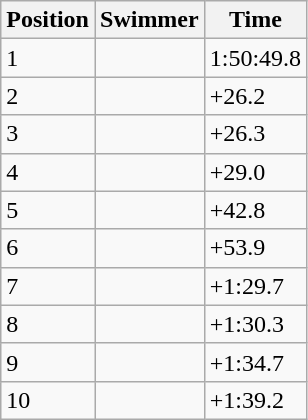<table class="wikitable">
<tr>
<th>Position</th>
<th>Swimmer</th>
<th>Time</th>
</tr>
<tr>
<td>1</td>
<td></td>
<td>1:50:49.8</td>
</tr>
<tr>
<td>2</td>
<td></td>
<td>+26.2</td>
</tr>
<tr>
<td>3</td>
<td></td>
<td>+26.3</td>
</tr>
<tr>
<td>4</td>
<td></td>
<td>+29.0</td>
</tr>
<tr>
<td>5</td>
<td></td>
<td>+42.8</td>
</tr>
<tr>
<td>6</td>
<td></td>
<td>+53.9</td>
</tr>
<tr>
<td>7</td>
<td></td>
<td>+1:29.7</td>
</tr>
<tr>
<td>8</td>
<td></td>
<td>+1:30.3</td>
</tr>
<tr>
<td>9</td>
<td></td>
<td>+1:34.7</td>
</tr>
<tr>
<td>10</td>
<td></td>
<td>+1:39.2</td>
</tr>
</table>
